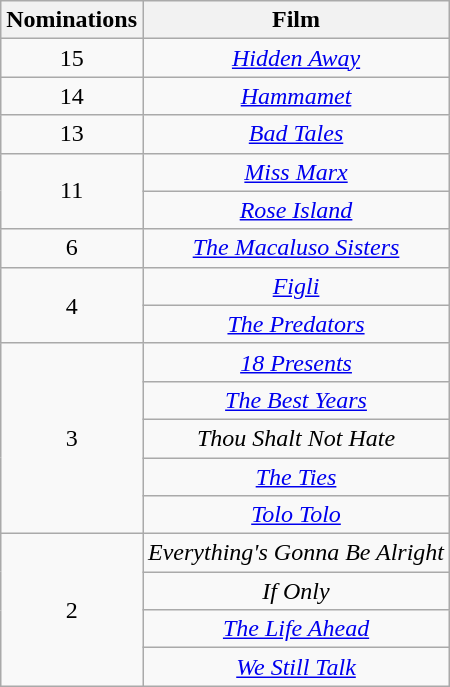<table class="wikitable plainrowheaders" rowspan=2 style="text-align: center;" border="2" background: #f6e39c;>
<tr>
<th scope="col" style="width:55px;">Nominations</th>
<th scope="col" style="text-align:center;">Film</th>
</tr>
<tr>
<td>15</td>
<td><em><a href='#'>Hidden Away</a></em></td>
</tr>
<tr>
<td>14</td>
<td><em><a href='#'>Hammamet</a></em></td>
</tr>
<tr>
<td>13</td>
<td><em><a href='#'>Bad Tales</a></em></td>
</tr>
<tr>
<td rowspan="2">11</td>
<td><em><a href='#'>Miss Marx</a></em></td>
</tr>
<tr>
<td><em><a href='#'>Rose Island</a></em></td>
</tr>
<tr>
<td>6</td>
<td><em><a href='#'>The Macaluso Sisters</a></em></td>
</tr>
<tr>
<td rowspan="2">4</td>
<td><em><a href='#'>Figli</a></em></td>
</tr>
<tr>
<td><em><a href='#'>The Predators</a></em></td>
</tr>
<tr>
<td rowspan="5">3</td>
<td><em><a href='#'>18 Presents</a></em></td>
</tr>
<tr>
<td><em><a href='#'>The Best Years</a></em></td>
</tr>
<tr>
<td><em>Thou Shalt Not Hate</em></td>
</tr>
<tr>
<td><em><a href='#'>The Ties</a></em></td>
</tr>
<tr>
<td><em><a href='#'>Tolo Tolo</a></em></td>
</tr>
<tr>
<td rowspan="4">2</td>
<td><em>Everything's Gonna Be Alright</em></td>
</tr>
<tr>
<td><em>If Only</em></td>
</tr>
<tr>
<td><em><a href='#'>The Life Ahead</a></em></td>
</tr>
<tr>
<td><em><a href='#'>We Still Talk</a></em></td>
</tr>
</table>
